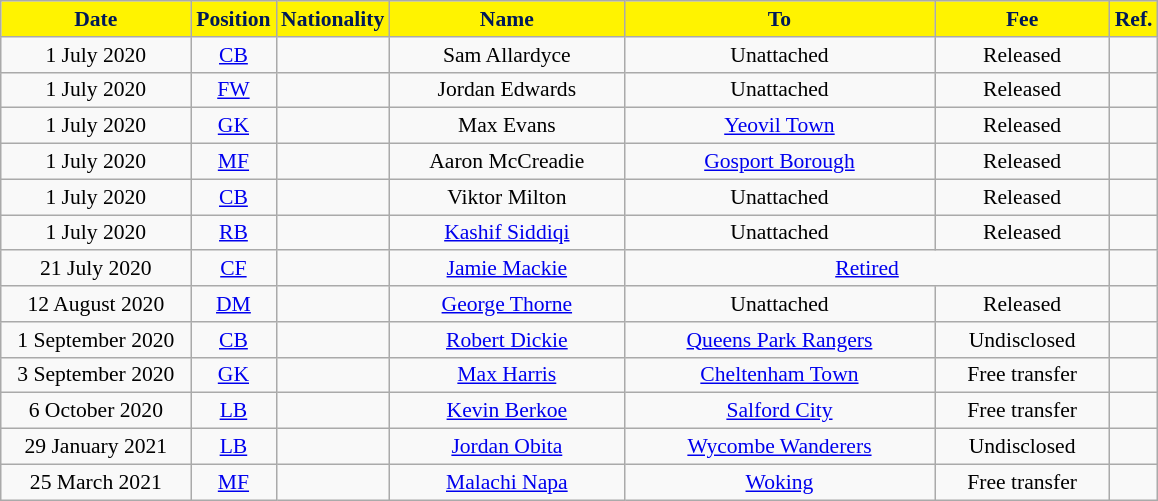<table class="wikitable"  style="text-align:center; font-size:90%; ">
<tr>
<th style="background:#fff300; color:#001958; width:120px;">Date</th>
<th style="background:#fff300; color:#001958; width:50px;">Position</th>
<th style="background:#fff300; color:#001958; width:50px;">Nationality</th>
<th style="background:#fff300; color:#001958; width:150px;">Name</th>
<th style="background:#fff300; color:#001958; width:200px;">To</th>
<th style="background:#fff300; color:#001958; width:110px;">Fee</th>
<th style="background:#fff300; color:#001958; width:25px;">Ref.</th>
</tr>
<tr>
<td>1 July 2020</td>
<td><a href='#'>CB</a></td>
<td></td>
<td>Sam Allardyce</td>
<td> Unattached</td>
<td>Released</td>
<td></td>
</tr>
<tr>
<td>1 July 2020</td>
<td><a href='#'>FW</a></td>
<td></td>
<td>Jordan Edwards</td>
<td> Unattached</td>
<td>Released</td>
<td></td>
</tr>
<tr>
<td>1 July 2020</td>
<td><a href='#'>GK</a></td>
<td></td>
<td>Max Evans</td>
<td> <a href='#'>Yeovil Town</a></td>
<td>Released</td>
<td></td>
</tr>
<tr>
<td>1 July 2020</td>
<td><a href='#'>MF</a></td>
<td></td>
<td>Aaron McCreadie</td>
<td> <a href='#'>Gosport Borough</a></td>
<td>Released</td>
<td></td>
</tr>
<tr>
<td>1 July 2020</td>
<td><a href='#'>CB</a></td>
<td></td>
<td>Viktor Milton</td>
<td> Unattached</td>
<td>Released</td>
<td></td>
</tr>
<tr>
<td>1 July 2020</td>
<td><a href='#'>RB</a></td>
<td></td>
<td><a href='#'>Kashif Siddiqi</a></td>
<td> Unattached</td>
<td>Released</td>
<td></td>
</tr>
<tr>
<td>21 July 2020</td>
<td><a href='#'>CF</a></td>
<td></td>
<td><a href='#'>Jamie Mackie</a></td>
<td colspan="2"><a href='#'>Retired</a></td>
<td></td>
</tr>
<tr>
<td>12 August 2020</td>
<td><a href='#'>DM</a></td>
<td></td>
<td><a href='#'>George Thorne</a></td>
<td> Unattached</td>
<td>Released</td>
<td></td>
</tr>
<tr>
<td>1 September 2020</td>
<td><a href='#'>CB</a></td>
<td></td>
<td><a href='#'>Robert Dickie</a></td>
<td> <a href='#'>Queens Park Rangers</a></td>
<td>Undisclosed</td>
<td></td>
</tr>
<tr>
<td>3 September 2020</td>
<td><a href='#'>GK</a></td>
<td></td>
<td><a href='#'>Max Harris</a></td>
<td> <a href='#'>Cheltenham Town</a></td>
<td>Free transfer</td>
<td></td>
</tr>
<tr>
<td>6 October 2020</td>
<td><a href='#'>LB</a></td>
<td></td>
<td><a href='#'>Kevin Berkoe</a></td>
<td> <a href='#'>Salford City</a></td>
<td>Free transfer</td>
<td></td>
</tr>
<tr>
<td>29 January 2021</td>
<td><a href='#'>LB</a></td>
<td></td>
<td><a href='#'>Jordan Obita</a></td>
<td> <a href='#'>Wycombe Wanderers</a></td>
<td>Undisclosed</td>
<td></td>
</tr>
<tr>
<td>25 March 2021</td>
<td><a href='#'>MF</a></td>
<td></td>
<td><a href='#'>Malachi Napa</a></td>
<td> <a href='#'>Woking</a></td>
<td>Free transfer</td>
<td></td>
</tr>
</table>
